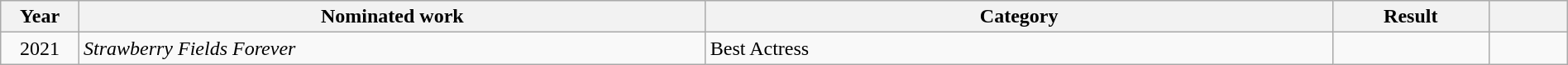<table class="wikitable" style="width:100%;">
<tr>
<th width=5%>Year</th>
<th style="width:40%;">Nominated work</th>
<th style="width:40%;">Category</th>
<th style="width:10%;">Result</th>
<th width=5%></th>
</tr>
<tr>
<td style="text-align:center;">2021</td>
<td style="text-align:left;"><em>Strawberry Fields Forever</em></td>
<td>Best Actress</td>
<td></td>
<td style="text-align:center;"></td>
</tr>
</table>
